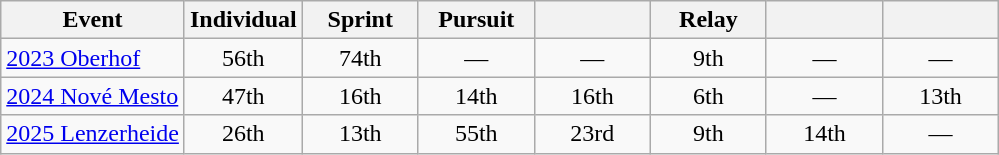<table class="wikitable" style="text-align: center;">
<tr>
<th>Event</th>
<th style="width:70px;">Individual</th>
<th style="width:70px;">Sprint</th>
<th style="width:70px;">Pursuit</th>
<th style="width:70px;"></th>
<th style="width:70px;">Relay</th>
<th style="width:70px;"></th>
<th style="width:70px;"></th>
</tr>
<tr>
<td align=left> <a href='#'>2023 Oberhof</a></td>
<td>56th</td>
<td>74th</td>
<td>—</td>
<td>—</td>
<td>9th</td>
<td>—</td>
<td>—</td>
</tr>
<tr>
<td align=left> <a href='#'>2024 Nové Mesto</a></td>
<td>47th</td>
<td>16th</td>
<td>14th</td>
<td>16th</td>
<td>6th</td>
<td>—</td>
<td>13th</td>
</tr>
<tr>
<td align=left> <a href='#'>2025 Lenzerheide</a></td>
<td>26th</td>
<td>13th</td>
<td>55th</td>
<td>23rd</td>
<td>9th</td>
<td>14th</td>
<td>—</td>
</tr>
</table>
